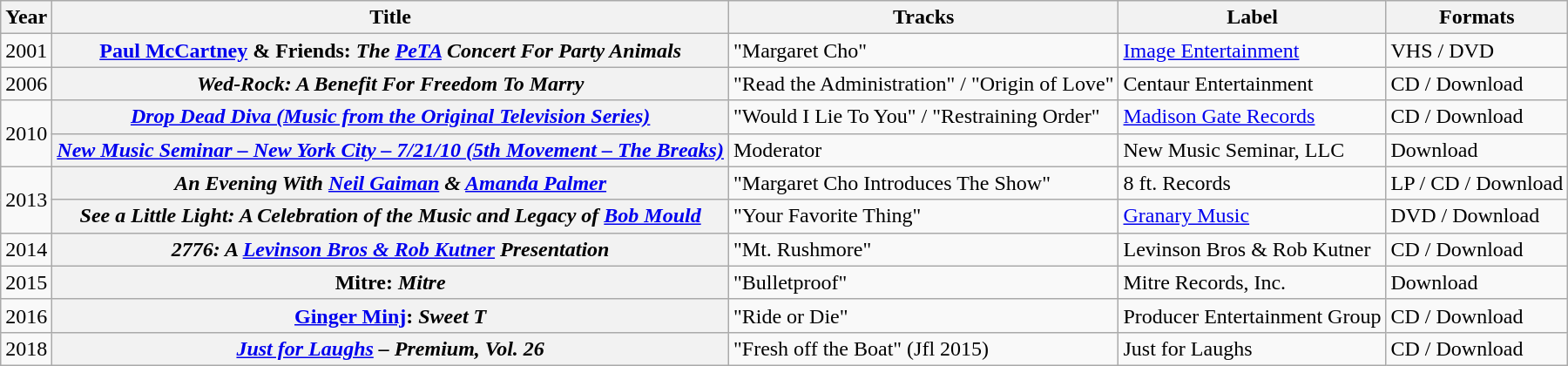<table class="wikitable plainrowheaders">
<tr>
<th scope="col" style="">Year</th>
<th scope="col" style="">Title</th>
<th scope="col" style="">Tracks</th>
<th scope="col" style="">Label</th>
<th scope="col" style="">Formats</th>
</tr>
<tr>
<td>2001</td>
<th scope="row"><a href='#'>Paul McCartney</a> & Friends: <em>The <a href='#'>PeTA</a> Concert For Party Animals</em></th>
<td>"Margaret Cho"</td>
<td><a href='#'>Image Entertainment</a></td>
<td>VHS / DVD</td>
</tr>
<tr>
<td>2006</td>
<th scope="row"><em>Wed-Rock: A Benefit For Freedom To Marry</em></th>
<td>"Read the Administration" / "Origin of Love"</td>
<td>Centaur Entertainment</td>
<td>CD / Download</td>
</tr>
<tr>
<td rowspan="2">2010</td>
<th scope="row"><em><a href='#'>Drop Dead Diva (Music from the Original Television Series)</a></em></th>
<td>"Would I Lie To You" / "Restraining Order"</td>
<td><a href='#'>Madison Gate Records</a></td>
<td>CD / Download</td>
</tr>
<tr>
<th scope="row"><em><a href='#'>New Music Seminar – New York City – 7/21/10 (5th Movement – The Breaks)</a></em></th>
<td>Moderator</td>
<td>New Music Seminar, LLC</td>
<td>Download</td>
</tr>
<tr>
<td rowspan="2">2013</td>
<th scope="row"><em>An Evening With <a href='#'>Neil Gaiman</a> & <a href='#'>Amanda Palmer</a></em></th>
<td>"Margaret Cho Introduces The Show"</td>
<td>8 ft. Records</td>
<td>LP / CD / Download</td>
</tr>
<tr>
<th scope="row"><em>See a Little Light: A Celebration of the Music and Legacy of <a href='#'>Bob Mould</a></em></th>
<td>"Your Favorite Thing"</td>
<td><a href='#'>Granary Music</a></td>
<td>DVD / Download</td>
</tr>
<tr>
<td>2014</td>
<th scope="row"><em>2776: A <a href='#'>Levinson Bros & Rob Kutner</a> Presentation</em></th>
<td>"Mt. Rushmore"</td>
<td>Levinson Bros & Rob Kutner</td>
<td>CD / Download</td>
</tr>
<tr>
<td>2015</td>
<th scope="row">Mitre: <em>Mitre</em></th>
<td>"Bulletproof"</td>
<td>Mitre Records, Inc.</td>
<td>Download</td>
</tr>
<tr>
<td>2016</td>
<th scope="row"><a href='#'>Ginger Minj</a>: <em>Sweet T</em></th>
<td>"Ride or Die"</td>
<td>Producer Entertainment Group</td>
<td>CD / Download</td>
</tr>
<tr>
<td>2018</td>
<th scope="row"><em><a href='#'>Just for Laughs</a> – Premium, Vol. 26</em></th>
<td>"Fresh off the Boat" (Jfl 2015)</td>
<td>Just for Laughs</td>
<td>CD / Download</td>
</tr>
</table>
